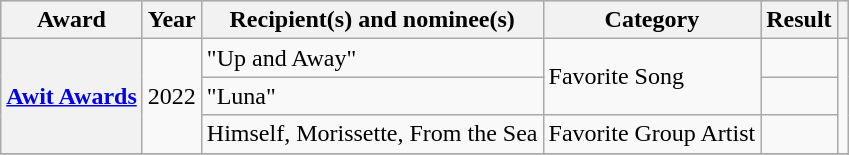<table class="wikitable sortable plainrowheaders sortable">
<tr style="background:#ccc; text-align:center;">
<th scope="col">Award</th>
<th scope="col">Year</th>
<th scope="col">Recipient(s) and nominee(s)</th>
<th scope="col">Category</th>
<th scope="col">Result</th>
<th scope="col" class="unsortable"></th>
</tr>
<tr>
<th scope="row" rowspan="3"><a href='#'>Awit Awards</a></th>
<td rowspan="3">2022</td>
<td>"Up and Away"</td>
<td rowspan="2">Favorite Song</td>
<td></td>
<td rowspan="3" style="text-align:center;"></td>
</tr>
<tr>
<td>"Luna"</td>
<td></td>
</tr>
<tr>
<td>Himself, Morissette, From the Sea</td>
<td>Favorite Group Artist</td>
<td></td>
</tr>
<tr>
</tr>
</table>
